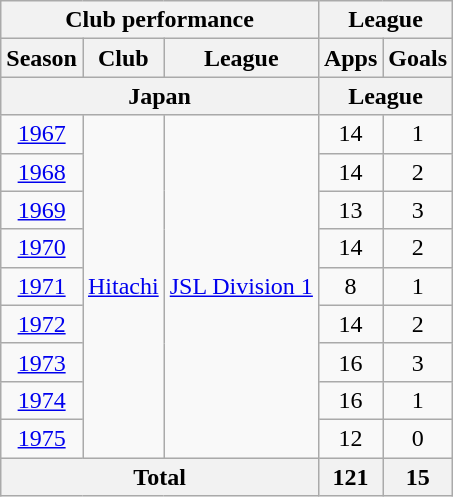<table class="wikitable" style="text-align:center;">
<tr>
<th colspan=3>Club performance</th>
<th colspan=2>League</th>
</tr>
<tr>
<th>Season</th>
<th>Club</th>
<th>League</th>
<th>Apps</th>
<th>Goals</th>
</tr>
<tr>
<th colspan=3>Japan</th>
<th colspan=2>League</th>
</tr>
<tr>
<td><a href='#'>1967</a></td>
<td rowspan=9><a href='#'>Hitachi</a></td>
<td rowspan=9><a href='#'>JSL Division 1</a></td>
<td>14</td>
<td>1</td>
</tr>
<tr>
<td><a href='#'>1968</a></td>
<td>14</td>
<td>2</td>
</tr>
<tr>
<td><a href='#'>1969</a></td>
<td>13</td>
<td>3</td>
</tr>
<tr>
<td><a href='#'>1970</a></td>
<td>14</td>
<td>2</td>
</tr>
<tr>
<td><a href='#'>1971</a></td>
<td>8</td>
<td>1</td>
</tr>
<tr>
<td><a href='#'>1972</a></td>
<td>14</td>
<td>2</td>
</tr>
<tr>
<td><a href='#'>1973</a></td>
<td>16</td>
<td>3</td>
</tr>
<tr>
<td><a href='#'>1974</a></td>
<td>16</td>
<td>1</td>
</tr>
<tr>
<td><a href='#'>1975</a></td>
<td>12</td>
<td>0</td>
</tr>
<tr>
<th colspan=3>Total</th>
<th>121</th>
<th>15</th>
</tr>
</table>
